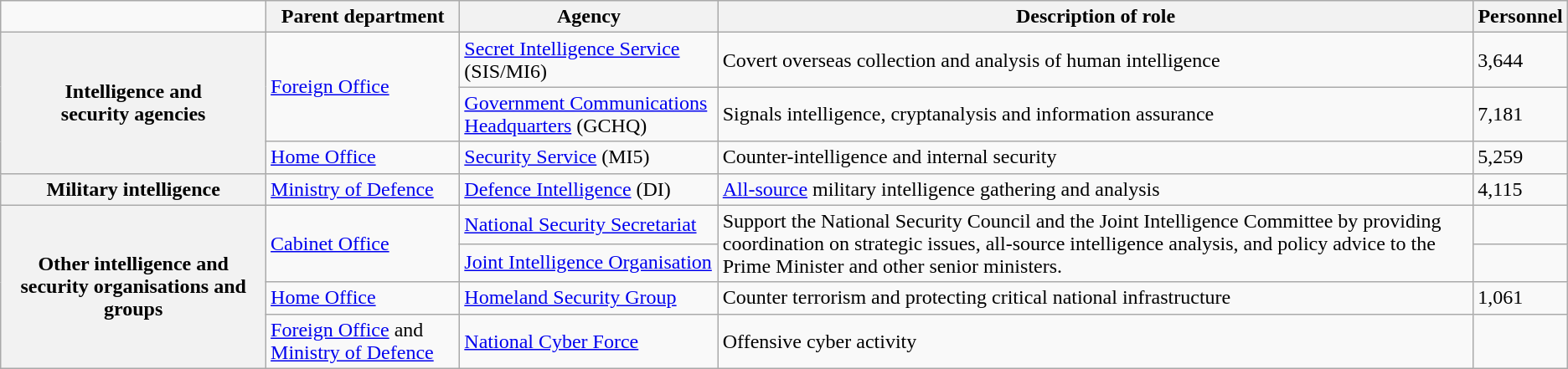<table class="wikitable">
<tr>
<td></td>
<th>Parent department</th>
<th>Agency</th>
<th>Description of role</th>
<th>Personnel</th>
</tr>
<tr>
<th rowspan="3">Intelligence and <br>security agencies</th>
<td rowspan="2"><a href='#'>Foreign Office</a></td>
<td><a href='#'>Secret Intelligence Service</a> (SIS/MI6)</td>
<td>Covert overseas collection and analysis of human intelligence</td>
<td>3,644</td>
</tr>
<tr>
<td><a href='#'>Government Communications Headquarters</a> (GCHQ)</td>
<td>Signals intelligence, cryptanalysis and information assurance</td>
<td>7,181</td>
</tr>
<tr>
<td><a href='#'>Home Office</a></td>
<td><a href='#'>Security Service</a> (MI5)</td>
<td>Counter-intelligence and internal security</td>
<td>5,259</td>
</tr>
<tr>
<th>Military intelligence</th>
<td><a href='#'>Ministry of Defence</a></td>
<td><a href='#'>Defence Intelligence</a> (DI)</td>
<td><a href='#'>All-source</a> military intelligence gathering and analysis</td>
<td>4,115</td>
</tr>
<tr>
<th rowspan="4">Other intelligence and security organisations and groups</th>
<td rowspan="2"><a href='#'>Cabinet Office</a></td>
<td><a href='#'>National Security Secretariat</a></td>
<td rowspan="2">Support the National Security Council and the Joint Intelligence Committee by providing coordination on strategic issues, all-source intelligence analysis, and policy advice to the Prime Minister and other senior ministers.</td>
<td></td>
</tr>
<tr>
<td><a href='#'>Joint Intelligence Organisation</a></td>
<td></td>
</tr>
<tr>
<td><a href='#'>Home Office</a></td>
<td><a href='#'>Homeland Security Group</a></td>
<td>Counter terrorism and protecting critical national infrastructure</td>
<td>1,061</td>
</tr>
<tr>
<td><a href='#'>Foreign Office</a> and <a href='#'>Ministry of Defence</a></td>
<td><a href='#'>National Cyber Force</a></td>
<td>Offensive cyber activity</td>
<td></td>
</tr>
</table>
